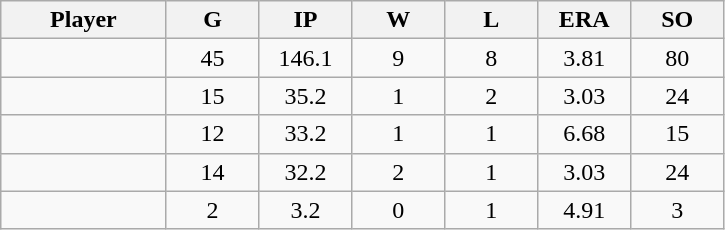<table class="wikitable sortable">
<tr>
<th bgcolor="#DDDDFF" width="16%">Player</th>
<th bgcolor="#DDDDFF" width="9%">G</th>
<th bgcolor="#DDDDFF" width="9%">IP</th>
<th bgcolor="#DDDDFF" width="9%">W</th>
<th bgcolor="#DDDDFF" width="9%">L</th>
<th bgcolor="#DDDDFF" width="9%">ERA</th>
<th bgcolor="#DDDDFF" width="9%">SO</th>
</tr>
<tr align="center">
<td></td>
<td>45</td>
<td>146.1</td>
<td>9</td>
<td>8</td>
<td>3.81</td>
<td>80</td>
</tr>
<tr align="center">
<td></td>
<td>15</td>
<td>35.2</td>
<td>1</td>
<td>2</td>
<td>3.03</td>
<td>24</td>
</tr>
<tr align="center">
<td></td>
<td>12</td>
<td>33.2</td>
<td>1</td>
<td>1</td>
<td>6.68</td>
<td>15</td>
</tr>
<tr align="center">
<td></td>
<td>14</td>
<td>32.2</td>
<td>2</td>
<td>1</td>
<td>3.03</td>
<td>24</td>
</tr>
<tr align="center">
<td></td>
<td>2</td>
<td>3.2</td>
<td>0</td>
<td>1</td>
<td>4.91</td>
<td>3</td>
</tr>
</table>
